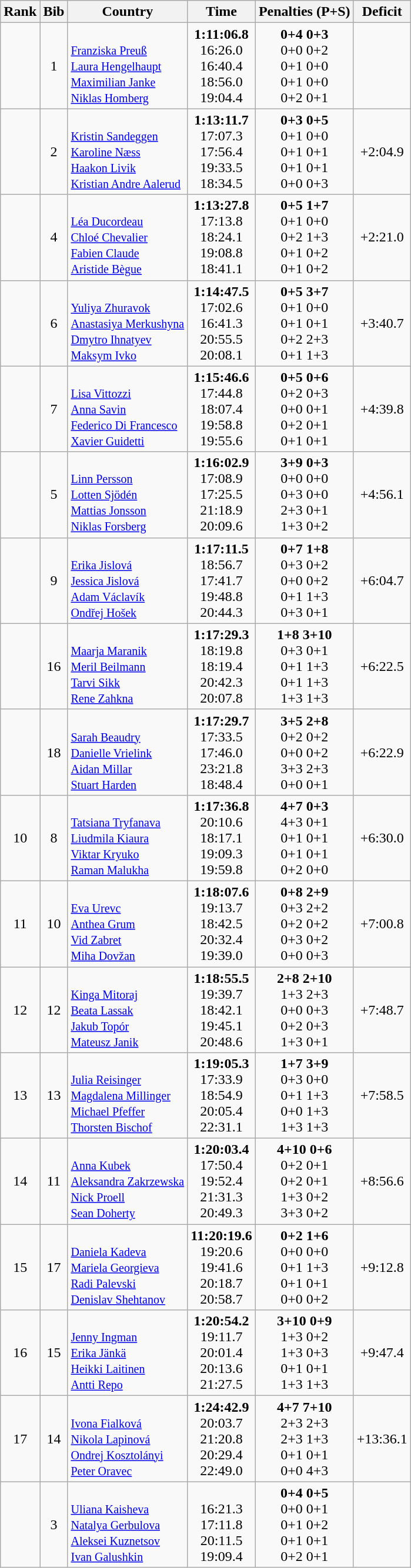<table class="wikitable sortable" style="text-align:center">
<tr>
<th>Rank</th>
<th>Bib</th>
<th>Country</th>
<th>Time</th>
<th>Penalties (P+S)</th>
<th>Deficit</th>
</tr>
<tr>
<td></td>
<td>1</td>
<td align=left><br><small><a href='#'>Franziska Preuß</a><br><a href='#'>Laura Hengelhaupt</a><br><a href='#'>Maximilian Janke</a><br><a href='#'>Niklas Homberg</a></small></td>
<td><strong>1:11:06.8</strong><br>16:26.0<br>16:40.4<br>18:56.0<br>19:04.4</td>
<td><strong>0+4 0+3</strong><br>0+0 0+2<br>0+1 0+0<br>0+1 0+0<br>0+2 0+1</td>
<td></td>
</tr>
<tr>
<td></td>
<td>2</td>
<td align=left><br><small><a href='#'>Kristin Sandeggen</a><br><a href='#'>Karoline Næss</a><br><a href='#'>Haakon Livik</a><br><a href='#'>Kristian Andre Aalerud</a></small></td>
<td><strong>1:13:11.7</strong><br>17:07.3<br>17:56.4<br>19:33.5<br>18:34.5</td>
<td><strong>0+3 0+5</strong><br>0+1 0+0<br>0+1 0+1<br>0+1 0+1<br>0+0 0+3</td>
<td>+2:04.9</td>
</tr>
<tr>
<td></td>
<td>4</td>
<td align=left><br><small><a href='#'>Léa Ducordeau</a><br><a href='#'>Chloé Chevalier</a><br><a href='#'>Fabien Claude</a><br><a href='#'>Aristide Bègue</a></small></td>
<td><strong>1:13:27.8</strong><br>17:13.8<br>18:24.1<br>19:08.8<br>18:41.1</td>
<td><strong>0+5 1+7</strong><br>0+1 0+0<br>0+2 1+3<br>0+1 0+2<br>0+1 0+2</td>
<td>+2:21.0</td>
</tr>
<tr>
<td></td>
<td>6</td>
<td align=left><br><small><a href='#'>Yuliya Zhuravok</a><br><a href='#'>Anastasiya Merkushyna</a><br><a href='#'>Dmytro Ihnatyev</a><br><a href='#'>Maksym Ivko</a></small></td>
<td><strong>1:14:47.5</strong><br>17:02.6<br>16:41.3<br>20:55.5<br>20:08.1</td>
<td><strong>0+5 3+7</strong><br>0+1 0+0<br>0+1 0+1<br>0+2 2+3<br>0+1 1+3</td>
<td>+3:40.7</td>
</tr>
<tr>
<td></td>
<td>7</td>
<td align=left><br><small><a href='#'>Lisa Vittozzi</a><br><a href='#'>Anna Savin</a><br><a href='#'>Federico Di Francesco</a><br><a href='#'>Xavier Guidetti</a></small></td>
<td><strong>1:15:46.6</strong><br>17:44.8<br>18:07.4<br>19:58.8<br>19:55.6</td>
<td><strong>0+5 0+6</strong><br>0+2 0+3<br>0+0 0+1<br>0+2 0+1<br>0+1 0+1</td>
<td>+4:39.8</td>
</tr>
<tr>
<td></td>
<td>5</td>
<td align=left><br><small><a href='#'>Linn Persson</a><br><a href='#'>Lotten Sjödén</a><br><a href='#'>Mattias Jonsson</a><br><a href='#'>Niklas Forsberg</a></small></td>
<td><strong>1:16:02.9</strong><br>17:08.9<br>17:25.5<br>21:18.9<br>20:09.6</td>
<td><strong>3+9 0+3</strong><br>0+0 0+0<br>0+3 0+0<br>2+3 0+1<br>1+3 0+2</td>
<td>+4:56.1</td>
</tr>
<tr>
<td></td>
<td>9</td>
<td align=left><br><small><a href='#'>Erika Jislová</a><br><a href='#'>Jessica Jislová</a><br><a href='#'>Adam Václavík</a><br><a href='#'>Ondřej Hošek</a></small></td>
<td><strong>1:17:11.5</strong><br>18:56.7<br>17:41.7<br>19:48.8<br>20:44.3</td>
<td><strong>0+7 1+8</strong><br>0+3 0+2<br>0+0 0+2<br>0+1 1+3<br>0+3 0+1</td>
<td>+6:04.7</td>
</tr>
<tr>
<td></td>
<td>16</td>
<td align=left><br><small><a href='#'>Maarja Maranik</a><br><a href='#'>Meril Beilmann</a><br><a href='#'>Tarvi Sikk</a><br><a href='#'>Rene Zahkna</a></small></td>
<td><strong>1:17:29.3</strong><br>18:19.8<br>18:19.4<br>20:42.3<br>20:07.8</td>
<td><strong>1+8 3+10</strong><br>0+3 0+1<br>0+1 1+3<br>0+1 1+3<br>1+3 1+3</td>
<td>+6:22.5</td>
</tr>
<tr>
<td></td>
<td>18</td>
<td align=left><br><small><a href='#'>Sarah Beaudry</a><br><a href='#'>Danielle Vrielink</a><br><a href='#'>Aidan Millar</a><br><a href='#'>Stuart Harden</a></small></td>
<td><strong>1:17:29.7</strong><br>17:33.5<br>17:46.0<br>23:21.8<br>18:48.4</td>
<td><strong>3+5 2+8</strong><br>0+2 0+2<br>0+0 0+2<br>3+3 2+3<br>0+0 0+1</td>
<td>+6:22.9</td>
</tr>
<tr>
<td>10</td>
<td>8</td>
<td align=left><br><small><a href='#'>Tatsiana Tryfanava</a><br><a href='#'>Liudmila Kiaura</a><br><a href='#'>Viktar Kryuko</a><br><a href='#'>Raman Malukha</a></small></td>
<td><strong>1:17:36.8</strong><br>20:10.6<br>18:17.1<br>19:09.3<br>19:59.8</td>
<td><strong>4+7 0+3</strong><br>4+3 0+1<br>0+1 0+1<br>0+1 0+1<br>0+2 0+0</td>
<td>+6:30.0</td>
</tr>
<tr>
<td>11</td>
<td>10</td>
<td align=left><br><small><a href='#'>Eva Urevc</a><br><a href='#'>Anthea Grum</a><br><a href='#'>Vid Zabret</a><br><a href='#'>Miha Dovžan</a></small></td>
<td><strong>1:18:07.6</strong><br>19:13.7<br>18:42.5<br>20:32.4<br>19:39.0</td>
<td><strong>0+8 2+9</strong><br>0+3 2+2<br>0+2 0+2<br>0+3 0+2<br>0+0 0+3</td>
<td>+7:00.8</td>
</tr>
<tr>
<td>12</td>
<td>12</td>
<td align=left><br><small><a href='#'>Kinga Mitoraj</a><br><a href='#'>Beata Lassak</a><br><a href='#'>Jakub Topór</a><br><a href='#'>Mateusz Janik</a></small></td>
<td><strong>1:18:55.5</strong><br>19:39.7<br>18:42.1<br>19:45.1<br>20:48.6</td>
<td><strong>2+8 2+10</strong><br>1+3 2+3<br>0+0 0+3<br>0+2 0+3<br>1+3 0+1</td>
<td>+7:48.7</td>
</tr>
<tr>
<td>13</td>
<td>13</td>
<td align=left><br><small><a href='#'>Julia Reisinger</a><br><a href='#'>Magdalena Millinger</a><br><a href='#'>Michael Pfeffer</a><br><a href='#'>Thorsten Bischof</a></small></td>
<td><strong>1:19:05.3</strong><br>17:33.9<br>18:54.9<br>20:05.4<br>22:31.1</td>
<td><strong>1+7 3+9</strong><br>0+3 0+0<br>0+1 1+3<br>0+0 1+3<br>1+3 1+3</td>
<td>+7:58.5</td>
</tr>
<tr>
<td>14</td>
<td>11</td>
<td align=left><br><small><a href='#'>Anna Kubek</a><br><a href='#'>Aleksandra Zakrzewska</a><br><a href='#'>Nick Proell</a><br><a href='#'>Sean Doherty</a></small></td>
<td><strong>1:20:03.4</strong><br>17:50.4<br>19:52.4<br>21:31.3<br>20:49.3</td>
<td><strong>4+10 0+6</strong><br>0+2 0+1<br>0+2 0+1<br>1+3 0+2<br>3+3 0+2</td>
<td>+8:56.6</td>
</tr>
<tr>
<td>15</td>
<td>17</td>
<td align=left><br><small><a href='#'>Daniela Kadeva</a><br><a href='#'>Mariela Georgieva</a><br><a href='#'>Radi Palevski</a><br><a href='#'>Denislav Shehtanov</a></small></td>
<td><strong>11:20:19.6</strong><br>19:20.6<br>19:41.6<br>20:18.7<br>20:58.7</td>
<td><strong>0+2 1+6</strong><br>0+0 0+0<br>0+1 1+3<br>0+1 0+1<br>0+0 0+2</td>
<td>+9:12.8</td>
</tr>
<tr>
<td>16</td>
<td>15</td>
<td align=left><br><small><a href='#'>Jenny Ingman</a><br><a href='#'>Erika Jänkä</a><br><a href='#'>Heikki Laitinen</a><br><a href='#'>Antti Repo</a></small></td>
<td><strong>1:20:54.2</strong><br>19:11.7<br>20:01.4<br>20:13.6<br>21:27.5</td>
<td><strong>3+10 0+9</strong><br>1+3 0+2<br>1+3 0+3<br>0+1 0+1<br>1+3 1+3</td>
<td>+9:47.4</td>
</tr>
<tr>
<td>17</td>
<td>14</td>
<td align=left><br><small><a href='#'>Ivona Fialková</a><br><a href='#'>Nikola Lapinová</a><br><a href='#'>Ondrej Kosztolányi</a><br><a href='#'>Peter Oravec</a></small></td>
<td><strong>1:24:42.9</strong><br>20:03.7<br>21:20.8<br>20:29.4<br>22:49.0</td>
<td><strong>4+7 7+10</strong><br>2+3 2+3<br>2+3 1+3<br>0+1 0+1<br>0+0 4+3</td>
<td>+13:36.1</td>
</tr>
<tr>
<td></td>
<td>3</td>
<td align=left><br><small><a href='#'>Uliana Kaisheva</a><br><a href='#'>Natalya Gerbulova</a><br><a href='#'>Aleksei Kuznetsov</a><br><a href='#'>Ivan Galushkin</a></small></td>
<td><br>16:21.3<br>17:11.8<br>20:11.5<br>19:09.4</td>
<td><strong>0+4 0+5</strong><br>0+0 0+1<br>0+1 0+2<br>0+1 0+1<br>0+2 0+1</td>
<td></td>
</tr>
</table>
